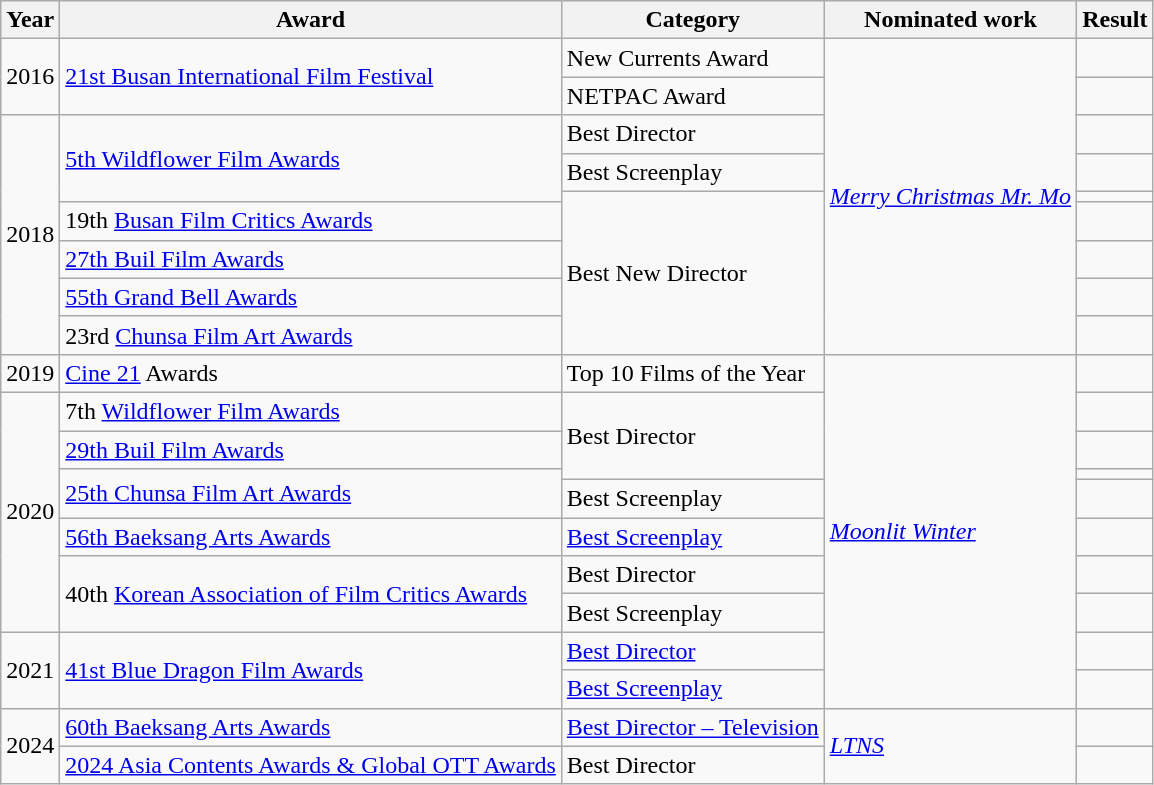<table class="wikitable">
<tr>
<th>Year</th>
<th>Award</th>
<th>Category</th>
<th>Nominated work</th>
<th>Result</th>
</tr>
<tr>
<td rowspan="2">2016</td>
<td rowspan="2"><a href='#'>21st Busan International Film Festival</a></td>
<td>New Currents Award</td>
<td rowspan="9"><em><a href='#'>Merry Christmas Mr. Mo</a></em></td>
<td></td>
</tr>
<tr>
<td>NETPAC Award</td>
<td></td>
</tr>
<tr>
<td rowspan="7">2018</td>
<td rowspan="3"><a href='#'>5th Wildflower Film Awards</a></td>
<td>Best Director</td>
<td></td>
</tr>
<tr>
<td>Best Screenplay</td>
<td></td>
</tr>
<tr>
<td rowspan="5">Best New Director</td>
<td></td>
</tr>
<tr>
<td>19th <a href='#'>Busan Film Critics Awards</a></td>
<td></td>
</tr>
<tr>
<td><a href='#'>27th Buil Film Awards</a></td>
<td></td>
</tr>
<tr>
<td><a href='#'>55th Grand Bell Awards</a></td>
<td></td>
</tr>
<tr>
<td>23rd <a href='#'>Chunsa Film Art Awards</a></td>
<td></td>
</tr>
<tr>
<td>2019</td>
<td><a href='#'>Cine 21</a> Awards</td>
<td>Top 10 Films of the Year</td>
<td rowspan="10"><em><a href='#'>Moonlit Winter</a></em></td>
<td></td>
</tr>
<tr>
<td rowspan="7">2020</td>
<td>7th <a href='#'>Wildflower Film Awards</a></td>
<td rowspan="3">Best Director</td>
<td></td>
</tr>
<tr>
<td><a href='#'>29th Buil Film Awards</a></td>
<td></td>
</tr>
<tr>
<td rowspan="2"><a href='#'>25th Chunsa Film Art Awards</a></td>
<td></td>
</tr>
<tr>
<td>Best Screenplay</td>
<td></td>
</tr>
<tr>
<td><a href='#'>56th Baeksang Arts Awards</a></td>
<td><a href='#'>Best Screenplay</a></td>
<td></td>
</tr>
<tr>
<td rowspan="2">40th <a href='#'>Korean Association of Film Critics Awards</a></td>
<td>Best Director</td>
<td></td>
</tr>
<tr>
<td>Best Screenplay</td>
<td></td>
</tr>
<tr>
<td rowspan="2">2021</td>
<td rowspan="2"><a href='#'>41st Blue Dragon Film Awards</a></td>
<td><a href='#'>Best Director</a></td>
<td></td>
</tr>
<tr>
<td><a href='#'>Best Screenplay</a></td>
<td></td>
</tr>
<tr>
<td rowspan="2">2024</td>
<td><a href='#'>60th Baeksang Arts Awards</a></td>
<td><a href='#'>Best Director – Television</a></td>
<td rowspan="2"><em><a href='#'>LTNS</a></em><br></td>
<td></td>
</tr>
<tr>
<td><a href='#'>2024 Asia Contents Awards & Global OTT Awards</a></td>
<td>Best Director</td>
<td></td>
</tr>
</table>
